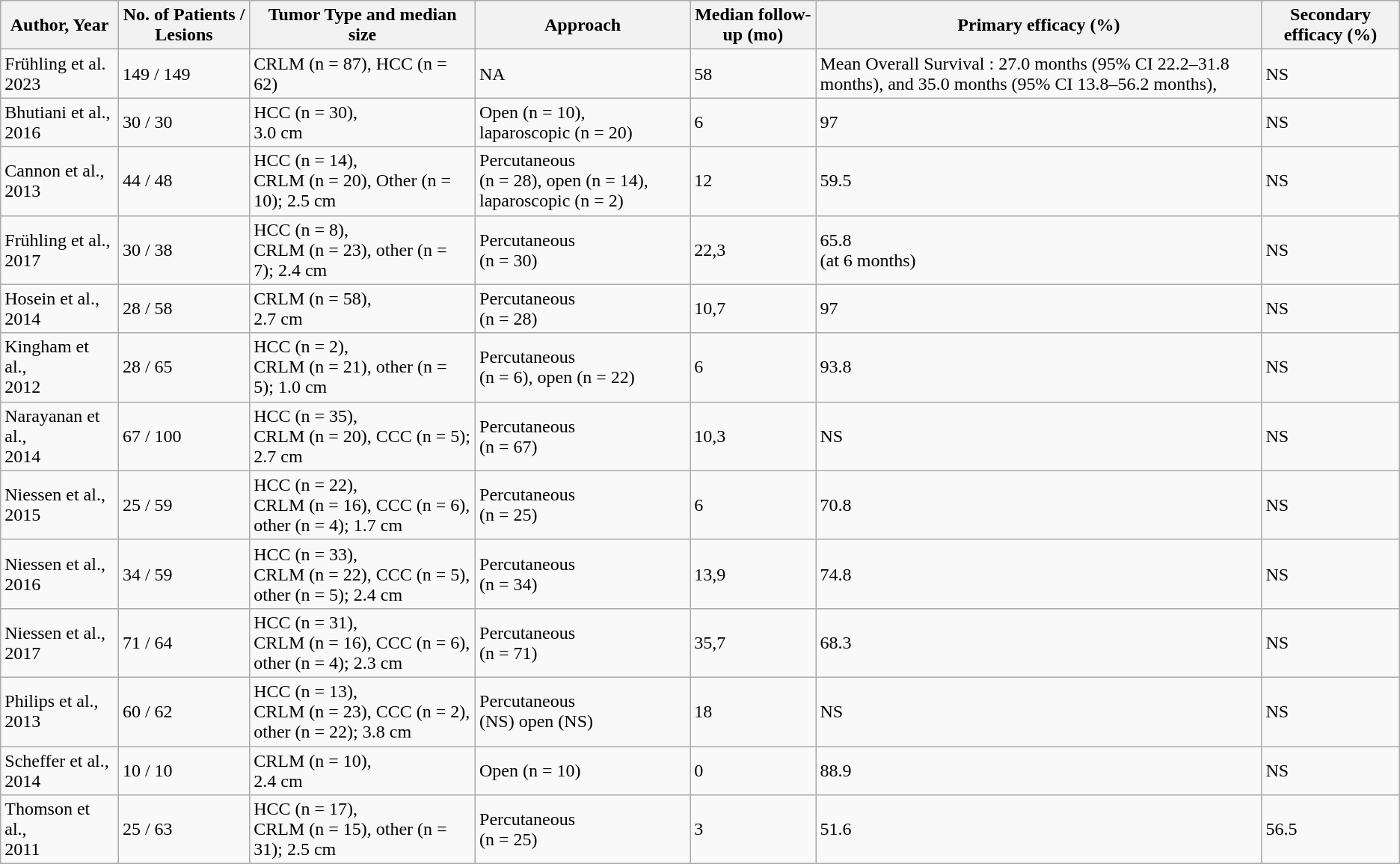<table class="wikitable">
<tr>
<th>Author, Year</th>
<th>No. of Patients / Lesions</th>
<th>Tumor Type and median size</th>
<th>Approach</th>
<th>Median follow-up (mo)</th>
<th>Primary efficacy  (%)</th>
<th>Secondary efficacy  (%)</th>
</tr>
<tr>
<td>Frühling et al. 2023</td>
<td>149 / 149</td>
<td>CRLM (n  = 87), HCC (n = 62)</td>
<td>NA</td>
<td>58</td>
<td>Mean Overall Survival : 27.0 months (95% CI 22.2–31.8 months), and 35.0 months (95% CI 13.8–56.2 months),</td>
<td>NS</td>
</tr>
<tr>
<td>Bhutiani et al.,<br>2016</td>
<td>30 / 30</td>
<td>HCC (n = 30),<br>3.0 cm</td>
<td>Open (n = 10),<br>laparoscopic
(n = 20)</td>
<td>6</td>
<td>97</td>
<td>NS</td>
</tr>
<tr>
<td>Cannon et al.,<br>2013</td>
<td>44 / 48</td>
<td>HCC (n = 14),<br>CRLM (n = 20),
Other (n = 10);
2.5 cm</td>
<td>Percutaneous<br>(n = 28), open
(n = 14), laparoscopic
(n = 2)</td>
<td>12</td>
<td>59.5</td>
<td>NS</td>
</tr>
<tr>
<td>Frühling et al.,<br>2017</td>
<td>30 / 38</td>
<td>HCC (n = 8),<br>CRLM (n = 23),
other (n = 7); 2.4 cm</td>
<td>Percutaneous<br>(n = 30)</td>
<td>22,3</td>
<td>65.8<br>(at 6 months)</td>
<td>NS</td>
</tr>
<tr>
<td>Hosein et al.,<br>2014</td>
<td>28 / 58</td>
<td>CRLM (n = 58),<br>2.7 cm</td>
<td>Percutaneous<br>(n = 28)</td>
<td>10,7</td>
<td>97</td>
<td>NS</td>
</tr>
<tr>
<td>Kingham et al.,<br>2012</td>
<td>28 / 65</td>
<td>HCC (n = 2),<br>CRLM (n = 21),
other (n = 5);
1.0 cm</td>
<td>Percutaneous<br>(n = 6), open
(n = 22)</td>
<td>6</td>
<td>93.8</td>
<td>NS</td>
</tr>
<tr>
<td>Narayanan et al.,<br>2014</td>
<td>67 / 100</td>
<td>HCC (n = 35),<br>CRLM (n = 20),
CCC (n = 5);
2.7 cm</td>
<td>Percutaneous<br>(n = 67)</td>
<td>10,3</td>
<td>NS</td>
<td>NS</td>
</tr>
<tr>
<td>Niessen et al.,<br>2015</td>
<td>25 / 59</td>
<td>HCC (n = 22),<br>CRLM (n = 16),
CCC (n = 6),
other (n = 4); 1.7 cm</td>
<td>Percutaneous<br>(n = 25)</td>
<td>6</td>
<td>70.8</td>
<td>NS</td>
</tr>
<tr>
<td>Niessen et al.,<br>2016</td>
<td>34 / 59</td>
<td>HCC (n = 33),<br>CRLM (n = 22),
CCC (n = 5),
other (n = 5); 2.4 cm</td>
<td>Percutaneous<br>(n = 34)</td>
<td>13,9</td>
<td>74.8</td>
<td>NS</td>
</tr>
<tr>
<td>Niessen et al.,<br>2017</td>
<td>71 / 64</td>
<td>HCC (n = 31),<br>CRLM (n = 16),
CCC (n = 6), other
(n = 4); 2.3 cm</td>
<td>Percutaneous<br>(n = 71)</td>
<td>35,7</td>
<td>68.3</td>
<td>NS</td>
</tr>
<tr>
<td>Philips et al.,<br>2013</td>
<td>60 / 62</td>
<td>HCC (n = 13),<br>CRLM (n = 23),
CCC (n = 2),
other (n = 22);
3.8 cm</td>
<td>Percutaneous<br>(NS) open
(NS)</td>
<td>18</td>
<td>NS</td>
<td>NS</td>
</tr>
<tr>
<td>Scheffer et al.,<br>2014</td>
<td>10 / 10</td>
<td>CRLM (n = 10),<br>2.4 cm</td>
<td>Open (n = 10)</td>
<td>0</td>
<td>88.9</td>
<td>NS</td>
</tr>
<tr>
<td>Thomson et al.,<br>2011</td>
<td>25 / 63</td>
<td>HCC (n = 17),<br>CRLM (n = 15), other
(n = 31); 2.5 cm</td>
<td>Percutaneous<br>(n = 25)</td>
<td>3</td>
<td>51.6</td>
<td>56.5</td>
</tr>
</table>
